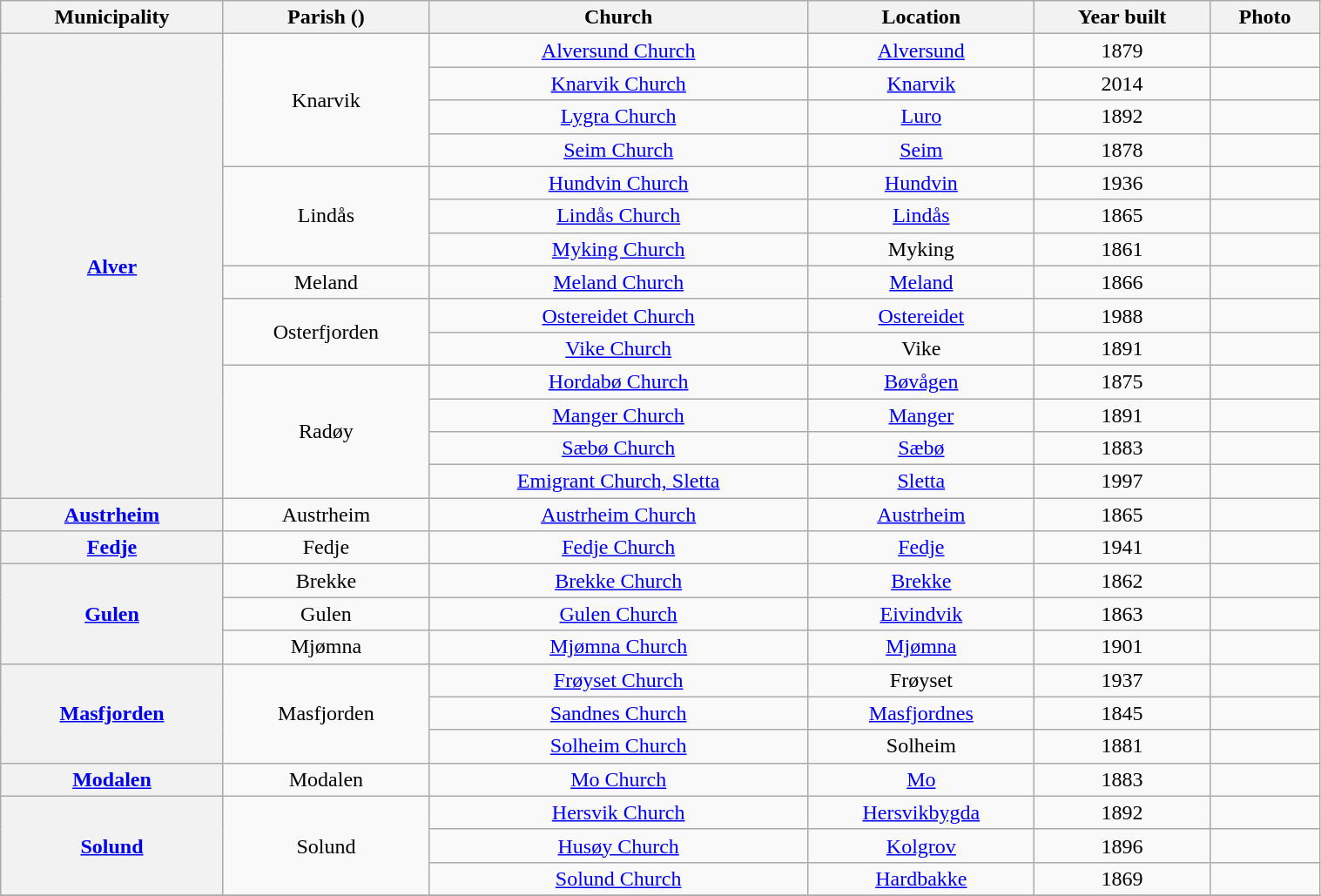<table class="wikitable" style="text-align: center; width: 80%;">
<tr>
<th>Municipality</th>
<th>Parish ()</th>
<th>Church</th>
<th>Location</th>
<th>Year built</th>
<th>Photo</th>
</tr>
<tr>
<th rowspan="14"><a href='#'>Alver</a></th>
<td rowspan="4">Knarvik</td>
<td><a href='#'>Alversund Church</a></td>
<td><a href='#'>Alversund</a></td>
<td>1879</td>
<td></td>
</tr>
<tr>
<td><a href='#'>Knarvik Church</a></td>
<td><a href='#'>Knarvik</a></td>
<td>2014</td>
<td></td>
</tr>
<tr>
<td><a href='#'>Lygra Church</a></td>
<td><a href='#'>Luro</a></td>
<td>1892</td>
<td></td>
</tr>
<tr>
<td><a href='#'>Seim Church</a></td>
<td><a href='#'>Seim</a></td>
<td>1878</td>
<td></td>
</tr>
<tr>
<td rowspan="3">Lindås</td>
<td><a href='#'>Hundvin Church</a></td>
<td><a href='#'>Hundvin</a></td>
<td>1936</td>
<td></td>
</tr>
<tr>
<td><a href='#'>Lindås Church</a></td>
<td><a href='#'>Lindås</a></td>
<td>1865</td>
<td></td>
</tr>
<tr>
<td><a href='#'>Myking Church</a></td>
<td>Myking</td>
<td>1861</td>
<td></td>
</tr>
<tr>
<td rowspan="1">Meland</td>
<td><a href='#'>Meland Church</a></td>
<td><a href='#'>Meland</a></td>
<td>1866</td>
<td></td>
</tr>
<tr>
<td rowspan="2">Osterfjorden</td>
<td><a href='#'>Ostereidet Church</a></td>
<td><a href='#'>Ostereidet</a></td>
<td>1988</td>
<td></td>
</tr>
<tr>
<td><a href='#'>Vike Church</a></td>
<td>Vike</td>
<td>1891</td>
<td></td>
</tr>
<tr>
<td rowspan="4">Radøy</td>
<td><a href='#'>Hordabø Church</a></td>
<td><a href='#'>Bøvågen</a></td>
<td>1875</td>
<td></td>
</tr>
<tr>
<td><a href='#'>Manger Church</a></td>
<td><a href='#'>Manger</a></td>
<td>1891</td>
<td></td>
</tr>
<tr>
<td><a href='#'>Sæbø Church</a></td>
<td><a href='#'>Sæbø</a></td>
<td>1883</td>
<td></td>
</tr>
<tr>
<td><a href='#'>Emigrant Church, Sletta</a></td>
<td><a href='#'>Sletta</a></td>
<td>1997</td>
<td></td>
</tr>
<tr>
<th rowspan="1"><a href='#'>Austrheim</a></th>
<td rowspan="1">Austrheim</td>
<td><a href='#'>Austrheim Church</a></td>
<td><a href='#'>Austrheim</a></td>
<td>1865</td>
<td></td>
</tr>
<tr>
<th rowspan="1"><a href='#'>Fedje</a></th>
<td rowspan="1">Fedje</td>
<td><a href='#'>Fedje Church</a></td>
<td><a href='#'>Fedje</a></td>
<td>1941</td>
<td></td>
</tr>
<tr>
<th rowspan="3"><a href='#'>Gulen</a></th>
<td rowspan="1">Brekke</td>
<td><a href='#'>Brekke Church</a></td>
<td><a href='#'>Brekke</a></td>
<td>1862</td>
<td></td>
</tr>
<tr>
<td rowspan="1">Gulen</td>
<td><a href='#'>Gulen Church</a></td>
<td><a href='#'>Eivindvik</a></td>
<td>1863</td>
<td></td>
</tr>
<tr>
<td rowspan="1">Mjømna</td>
<td><a href='#'>Mjømna Church</a></td>
<td><a href='#'>Mjømna</a></td>
<td>1901</td>
<td></td>
</tr>
<tr>
<th rowspan="3"><a href='#'>Masfjorden</a></th>
<td rowspan="3">Masfjorden</td>
<td><a href='#'>Frøyset Church</a></td>
<td>Frøyset</td>
<td>1937</td>
<td></td>
</tr>
<tr>
<td><a href='#'>Sandnes Church</a></td>
<td><a href='#'>Masfjordnes</a></td>
<td>1845</td>
<td></td>
</tr>
<tr>
<td><a href='#'>Solheim Church</a></td>
<td>Solheim</td>
<td>1881</td>
<td></td>
</tr>
<tr>
<th rowspan="1"><a href='#'>Modalen</a></th>
<td rowspan="1">Modalen</td>
<td><a href='#'>Mo Church</a></td>
<td><a href='#'>Mo</a></td>
<td>1883</td>
<td></td>
</tr>
<tr>
<th rowspan="3"><a href='#'>Solund</a></th>
<td rowspan="3">Solund</td>
<td><a href='#'>Hersvik Church</a></td>
<td><a href='#'>Hersvikbygda</a></td>
<td>1892</td>
<td></td>
</tr>
<tr>
<td><a href='#'>Husøy Church</a></td>
<td><a href='#'>Kolgrov</a></td>
<td>1896</td>
<td></td>
</tr>
<tr>
<td><a href='#'>Solund Church</a></td>
<td><a href='#'>Hardbakke</a></td>
<td>1869</td>
<td></td>
</tr>
<tr>
</tr>
</table>
